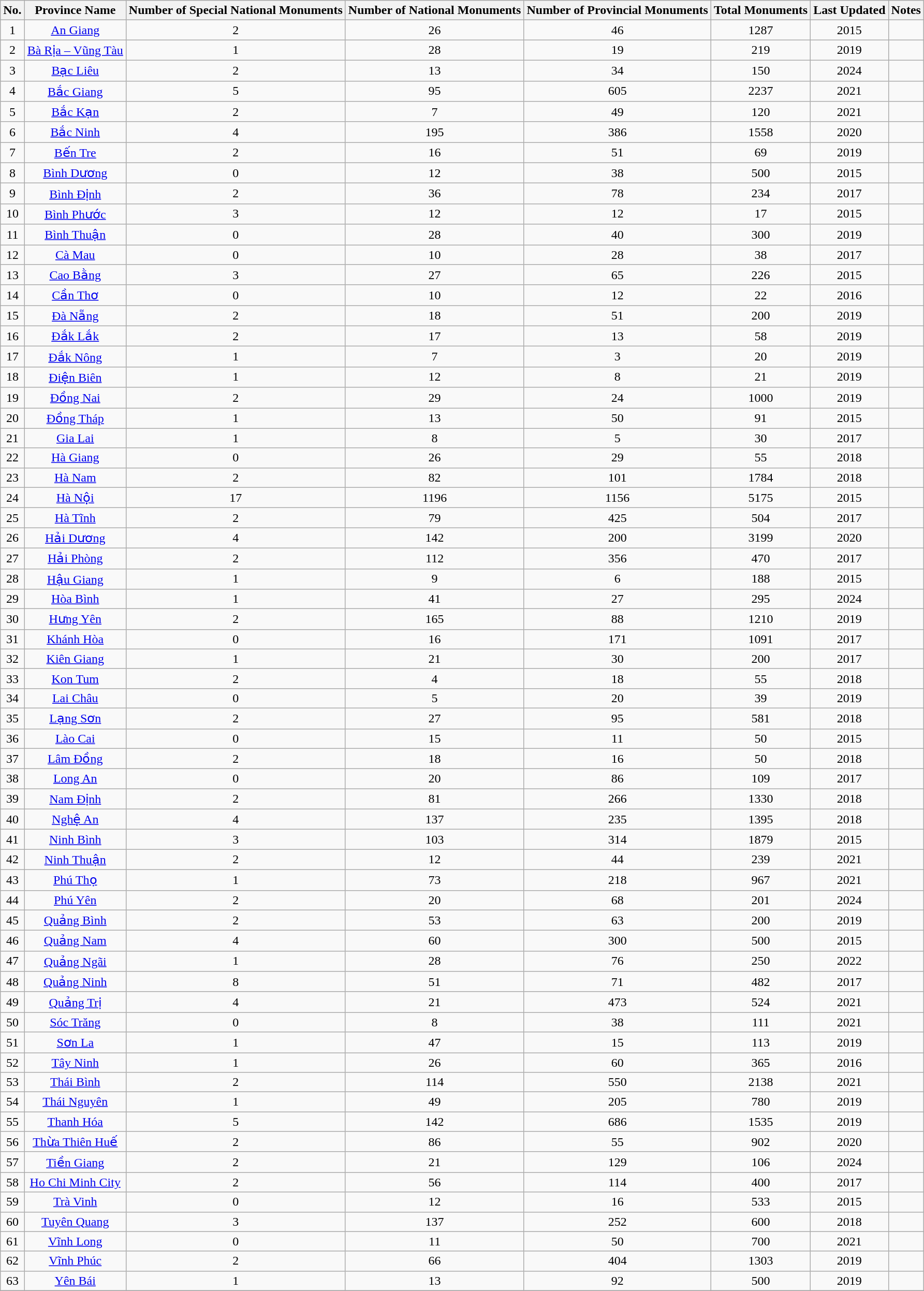<table class="wikitable sortable">
<tr align=center bgcolor=#EFEFEF>
<th>No.</th>
<th>Province Name</th>
<th>Number of Special National Monuments</th>
<th>Number of National Monuments</th>
<th>Number of Provincial Monuments</th>
<th>Total Monuments</th>
<th>Last Updated</th>
<th>Notes</th>
</tr>
<tr align=center>
<td>1</td>
<td><a href='#'>An Giang</a></td>
<td>2</td>
<td>26</td>
<td>46</td>
<td>1287</td>
<td>2015</td>
<td></td>
</tr>
<tr align=center>
<td>2</td>
<td><a href='#'>Bà Rịa – Vũng Tàu</a></td>
<td>1</td>
<td>28</td>
<td>19</td>
<td>219</td>
<td>2019</td>
<td></td>
</tr>
<tr align=center>
<td>3</td>
<td><a href='#'>Bạc Liêu</a></td>
<td>2</td>
<td>13</td>
<td>34</td>
<td>150</td>
<td>2024</td>
<td></td>
</tr>
<tr align=center>
<td>4</td>
<td><a href='#'>Bắc Giang</a></td>
<td>5</td>
<td>95</td>
<td>605</td>
<td>2237</td>
<td>2021</td>
<td></td>
</tr>
<tr align=center>
<td>5</td>
<td><a href='#'>Bắc Kạn</a></td>
<td>2</td>
<td>7</td>
<td>49</td>
<td>120</td>
<td>2021</td>
<td></td>
</tr>
<tr align=center>
<td>6</td>
<td><a href='#'>Bắc Ninh</a></td>
<td>4</td>
<td>195</td>
<td>386</td>
<td>1558</td>
<td>2020</td>
<td></td>
</tr>
<tr align=center>
<td>7</td>
<td><a href='#'>Bến Tre</a></td>
<td>2</td>
<td>16</td>
<td>51</td>
<td>69</td>
<td>2019</td>
<td></td>
</tr>
<tr align=center>
<td>8</td>
<td><a href='#'>Bình Dương</a></td>
<td>0</td>
<td>12</td>
<td>38</td>
<td>500</td>
<td>2015</td>
<td></td>
</tr>
<tr align=center>
<td>9</td>
<td><a href='#'>Bình Định</a></td>
<td>2</td>
<td>36</td>
<td>78</td>
<td>234</td>
<td>2017</td>
<td></td>
</tr>
<tr align=center>
<td>10</td>
<td><a href='#'>Bình Phước</a></td>
<td>3</td>
<td>12</td>
<td>12</td>
<td>17</td>
<td>2015</td>
<td></td>
</tr>
<tr align=center>
<td>11</td>
<td><a href='#'>Bình Thuận</a></td>
<td>0</td>
<td>28</td>
<td>40</td>
<td>300</td>
<td>2019</td>
<td></td>
</tr>
<tr align=center>
<td>12</td>
<td><a href='#'>Cà Mau</a></td>
<td>0</td>
<td>10</td>
<td>28</td>
<td>38</td>
<td>2017</td>
<td></td>
</tr>
<tr align=center>
<td>13</td>
<td><a href='#'>Cao Bằng</a></td>
<td>3</td>
<td>27</td>
<td>65</td>
<td>226</td>
<td>2015</td>
<td></td>
</tr>
<tr align=center>
<td>14</td>
<td><a href='#'>Cần Thơ</a></td>
<td>0</td>
<td>10</td>
<td>12</td>
<td>22</td>
<td>2016</td>
<td></td>
</tr>
<tr align=center>
<td>15</td>
<td><a href='#'>Đà Nẵng</a></td>
<td>2</td>
<td>18</td>
<td>51</td>
<td>200</td>
<td>2019</td>
<td></td>
</tr>
<tr align=center>
<td>16</td>
<td><a href='#'>Đắk Lắk</a></td>
<td>2</td>
<td>17</td>
<td>13</td>
<td>58</td>
<td>2019</td>
<td></td>
</tr>
<tr align=center>
<td>17</td>
<td><a href='#'>Đắk Nông</a></td>
<td>1</td>
<td>7</td>
<td>3</td>
<td>20</td>
<td>2019</td>
<td></td>
</tr>
<tr align=center>
<td>18</td>
<td><a href='#'>Điện Biên</a></td>
<td>1</td>
<td>12</td>
<td>8</td>
<td>21</td>
<td>2019</td>
<td></td>
</tr>
<tr align=center>
<td>19</td>
<td><a href='#'>Đồng Nai</a></td>
<td>2</td>
<td>29</td>
<td>24</td>
<td>1000</td>
<td>2019</td>
<td></td>
</tr>
<tr align=center>
<td>20</td>
<td><a href='#'>Đồng Tháp</a></td>
<td>1</td>
<td>13</td>
<td>50</td>
<td>91</td>
<td>2015</td>
<td></td>
</tr>
<tr align=center>
<td>21</td>
<td><a href='#'>Gia Lai</a></td>
<td>1</td>
<td>8</td>
<td>5</td>
<td>30</td>
<td>2017</td>
<td></td>
</tr>
<tr align=center>
<td>22</td>
<td><a href='#'>Hà Giang</a></td>
<td>0</td>
<td>26</td>
<td>29</td>
<td>55</td>
<td>2018</td>
<td></td>
</tr>
<tr align=center>
<td>23</td>
<td><a href='#'>Hà Nam</a></td>
<td>2</td>
<td>82</td>
<td>101</td>
<td>1784</td>
<td>2018</td>
<td></td>
</tr>
<tr align=center>
<td>24</td>
<td><a href='#'>Hà Nội</a></td>
<td>17</td>
<td>1196</td>
<td>1156</td>
<td>5175</td>
<td>2015</td>
<td></td>
</tr>
<tr align=center>
<td>25</td>
<td><a href='#'>Hà Tĩnh</a></td>
<td>2</td>
<td>79</td>
<td>425</td>
<td>504</td>
<td>2017</td>
<td></td>
</tr>
<tr align=center>
<td>26</td>
<td><a href='#'>Hải Dương</a></td>
<td>4</td>
<td>142</td>
<td>200</td>
<td>3199</td>
<td>2020</td>
<td></td>
</tr>
<tr align=center>
<td>27</td>
<td><a href='#'>Hải Phòng</a></td>
<td>2</td>
<td>112</td>
<td>356</td>
<td>470</td>
<td>2017</td>
<td></td>
</tr>
<tr align=center>
<td>28</td>
<td><a href='#'>Hậu Giang</a></td>
<td>1</td>
<td>9</td>
<td>6</td>
<td>188</td>
<td>2015</td>
<td></td>
</tr>
<tr align=center>
<td>29</td>
<td><a href='#'>Hòa Bình</a></td>
<td>1</td>
<td>41</td>
<td>27</td>
<td>295</td>
<td>2024</td>
<td></td>
</tr>
<tr align=center>
<td>30</td>
<td><a href='#'>Hưng Yên</a></td>
<td>2</td>
<td>165</td>
<td>88</td>
<td>1210</td>
<td>2019</td>
<td></td>
</tr>
<tr align=center>
<td>31</td>
<td><a href='#'>Khánh Hòa</a></td>
<td>0</td>
<td>16</td>
<td>171</td>
<td>1091</td>
<td>2017</td>
<td></td>
</tr>
<tr align=center>
<td>32</td>
<td><a href='#'>Kiên Giang</a></td>
<td>1</td>
<td>21</td>
<td>30</td>
<td>200</td>
<td>2017</td>
<td></td>
</tr>
<tr align=center>
<td>33</td>
<td><a href='#'>Kon Tum</a></td>
<td>2</td>
<td>4</td>
<td>18</td>
<td>55</td>
<td>2018</td>
<td></td>
</tr>
<tr align=center>
<td>34</td>
<td><a href='#'>Lai Châu</a></td>
<td>0</td>
<td>5</td>
<td>20</td>
<td>39</td>
<td>2019</td>
<td></td>
</tr>
<tr align=center>
<td>35</td>
<td><a href='#'>Lạng Sơn</a></td>
<td>2</td>
<td>27</td>
<td>95</td>
<td>581</td>
<td>2018</td>
<td></td>
</tr>
<tr align=center>
<td>36</td>
<td><a href='#'>Lào Cai</a></td>
<td>0</td>
<td>15</td>
<td>11</td>
<td>50</td>
<td>2015</td>
<td></td>
</tr>
<tr align=center>
<td>37</td>
<td><a href='#'>Lâm Đồng</a></td>
<td>2</td>
<td>18</td>
<td>16</td>
<td>50</td>
<td>2018</td>
<td></td>
</tr>
<tr align=center>
<td>38</td>
<td><a href='#'>Long An</a></td>
<td>0</td>
<td>20</td>
<td>86</td>
<td>109</td>
<td>2017</td>
<td></td>
</tr>
<tr align=center>
<td>39</td>
<td><a href='#'>Nam Định</a></td>
<td>2</td>
<td>81</td>
<td>266</td>
<td>1330</td>
<td>2018</td>
<td></td>
</tr>
<tr align=center>
<td>40</td>
<td><a href='#'>Nghệ An</a></td>
<td>4</td>
<td>137</td>
<td>235</td>
<td>1395</td>
<td>2018</td>
<td></td>
</tr>
<tr align=center>
<td>41</td>
<td><a href='#'>Ninh Bình</a></td>
<td>3</td>
<td>103</td>
<td>314</td>
<td>1879</td>
<td>2015</td>
<td></td>
</tr>
<tr align=center>
<td>42</td>
<td><a href='#'>Ninh Thuận</a></td>
<td>2</td>
<td>12</td>
<td>44</td>
<td>239</td>
<td>2021</td>
<td></td>
</tr>
<tr align=center>
<td>43</td>
<td><a href='#'>Phú Thọ</a></td>
<td>1</td>
<td>73</td>
<td>218</td>
<td>967</td>
<td>2021</td>
<td></td>
</tr>
<tr align=center>
<td>44</td>
<td><a href='#'>Phú Yên</a></td>
<td>2</td>
<td>20</td>
<td>68</td>
<td>201</td>
<td>2024</td>
<td></td>
</tr>
<tr align=center>
<td>45</td>
<td><a href='#'>Quảng Bình</a></td>
<td>2</td>
<td>53</td>
<td>63</td>
<td>200</td>
<td>2019</td>
<td></td>
</tr>
<tr align=center>
<td>46</td>
<td><a href='#'>Quảng Nam</a></td>
<td>4</td>
<td>60</td>
<td>300</td>
<td>500</td>
<td>2015</td>
<td></td>
</tr>
<tr align=center>
<td>47</td>
<td><a href='#'>Quảng Ngãi</a></td>
<td>1</td>
<td>28</td>
<td>76</td>
<td>250</td>
<td>2022</td>
<td></td>
</tr>
<tr align=center>
<td>48</td>
<td><a href='#'>Quảng Ninh</a></td>
<td>8</td>
<td>51</td>
<td>71</td>
<td>482</td>
<td>2017</td>
<td></td>
</tr>
<tr align=center>
<td>49</td>
<td><a href='#'>Quảng Trị</a></td>
<td>4</td>
<td>21</td>
<td>473</td>
<td>524</td>
<td>2021</td>
<td></td>
</tr>
<tr align=center>
<td>50</td>
<td><a href='#'>Sóc Trăng</a></td>
<td>0</td>
<td>8</td>
<td>38</td>
<td>111</td>
<td>2021</td>
<td></td>
</tr>
<tr align=center>
<td>51</td>
<td><a href='#'>Sơn La</a></td>
<td>1</td>
<td>47</td>
<td>15</td>
<td>113</td>
<td>2019</td>
<td></td>
</tr>
<tr align=center>
<td>52</td>
<td><a href='#'>Tây Ninh</a></td>
<td>1</td>
<td>26</td>
<td>60</td>
<td>365</td>
<td>2016</td>
<td></td>
</tr>
<tr align=center>
<td>53</td>
<td><a href='#'>Thái Bình</a></td>
<td>2</td>
<td>114</td>
<td>550</td>
<td>2138</td>
<td>2021</td>
<td></td>
</tr>
<tr align=center>
<td>54</td>
<td><a href='#'>Thái Nguyên</a></td>
<td>1</td>
<td>49</td>
<td>205</td>
<td>780</td>
<td>2019</td>
<td></td>
</tr>
<tr align=center>
<td>55</td>
<td><a href='#'>Thanh Hóa</a></td>
<td>5</td>
<td>142</td>
<td>686</td>
<td>1535</td>
<td>2019</td>
<td></td>
</tr>
<tr align=center>
<td>56</td>
<td><a href='#'>Thừa Thiên Huế</a></td>
<td>2</td>
<td>86</td>
<td>55</td>
<td>902</td>
<td>2020</td>
<td></td>
</tr>
<tr align=center>
<td>57</td>
<td><a href='#'>Tiền Giang</a></td>
<td>2</td>
<td>21</td>
<td>129</td>
<td>106</td>
<td>2024</td>
<td></td>
</tr>
<tr align=center>
<td>58</td>
<td><a href='#'>Ho Chi Minh City</a></td>
<td>2</td>
<td>56</td>
<td>114</td>
<td>400</td>
<td>2017</td>
<td></td>
</tr>
<tr align=center>
<td>59</td>
<td><a href='#'>Trà Vinh</a></td>
<td>0</td>
<td>12</td>
<td>16</td>
<td>533</td>
<td>2015</td>
<td></td>
</tr>
<tr align=center>
<td>60</td>
<td><a href='#'>Tuyên Quang</a></td>
<td>3</td>
<td>137</td>
<td>252</td>
<td>600</td>
<td>2018</td>
<td></td>
</tr>
<tr align=center>
<td>61</td>
<td><a href='#'>Vĩnh Long</a></td>
<td>0</td>
<td>11</td>
<td>50</td>
<td>700</td>
<td>2021</td>
<td></td>
</tr>
<tr align=center>
<td>62</td>
<td><a href='#'>Vĩnh Phúc</a></td>
<td>2</td>
<td>66</td>
<td>404</td>
<td>1303</td>
<td>2019</td>
<td></td>
</tr>
<tr align=center>
<td>63</td>
<td><a href='#'>Yên Bái</a></td>
<td>1</td>
<td>13</td>
<td>92</td>
<td>500</td>
<td>2019</td>
<td></td>
</tr>
<tr align=center>
</tr>
</table>
